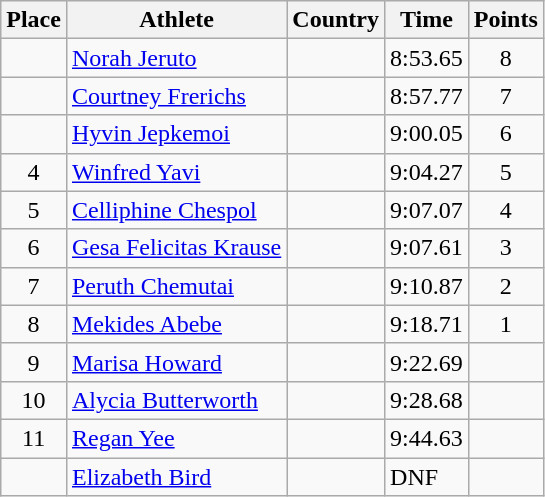<table class="wikitable">
<tr>
<th>Place</th>
<th>Athlete</th>
<th>Country</th>
<th>Time</th>
<th>Points</th>
</tr>
<tr>
<td align=center></td>
<td><a href='#'>Norah Jeruto</a></td>
<td></td>
<td>8:53.65</td>
<td align=center>8</td>
</tr>
<tr>
<td align=center></td>
<td><a href='#'>Courtney Frerichs</a></td>
<td></td>
<td>8:57.77</td>
<td align=center>7</td>
</tr>
<tr>
<td align=center></td>
<td><a href='#'>Hyvin Jepkemoi</a></td>
<td></td>
<td>9:00.05</td>
<td align=center>6</td>
</tr>
<tr>
<td align=center>4</td>
<td><a href='#'>Winfred Yavi</a></td>
<td></td>
<td>9:04.27</td>
<td align=center>5</td>
</tr>
<tr>
<td align=center>5</td>
<td><a href='#'>Celliphine Chespol</a></td>
<td></td>
<td>9:07.07</td>
<td align=center>4</td>
</tr>
<tr>
<td align=center>6</td>
<td><a href='#'>Gesa Felicitas Krause</a></td>
<td></td>
<td>9:07.61</td>
<td align=center>3</td>
</tr>
<tr>
<td align=center>7</td>
<td><a href='#'>Peruth Chemutai</a></td>
<td></td>
<td>9:10.87</td>
<td align=center>2</td>
</tr>
<tr>
<td align=center>8</td>
<td><a href='#'>Mekides Abebe</a></td>
<td></td>
<td>9:18.71</td>
<td align=center>1</td>
</tr>
<tr>
<td align=center>9</td>
<td><a href='#'>Marisa Howard</a></td>
<td></td>
<td>9:22.69</td>
<td align=center></td>
</tr>
<tr>
<td align=center>10</td>
<td><a href='#'>Alycia Butterworth</a></td>
<td></td>
<td>9:28.68</td>
<td align=center></td>
</tr>
<tr>
<td align=center>11</td>
<td><a href='#'>Regan Yee</a></td>
<td></td>
<td>9:44.63</td>
<td align=center></td>
</tr>
<tr>
<td align=center></td>
<td><a href='#'>Elizabeth Bird</a></td>
<td></td>
<td>DNF</td>
<td align=center></td>
</tr>
</table>
